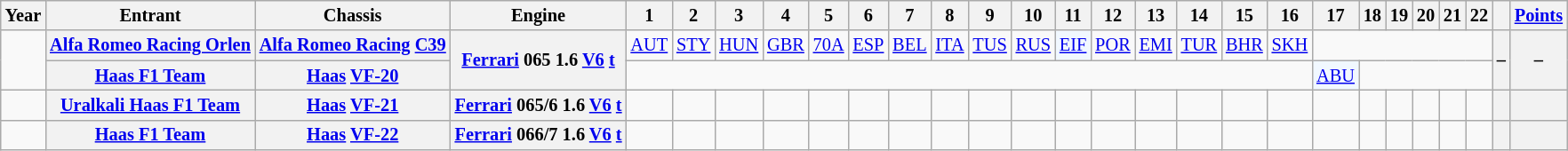<table class="wikitable" style="font-size: 85%; text-align: center">
<tr>
<th>Year</th>
<th>Entrant</th>
<th>Chassis</th>
<th>Engine</th>
<th>1</th>
<th>2</th>
<th>3</th>
<th>4</th>
<th>5</th>
<th>6</th>
<th>7</th>
<th>8</th>
<th>9</th>
<th>10</th>
<th>11</th>
<th>12</th>
<th>13</th>
<th>14</th>
<th>15</th>
<th>16</th>
<th>17</th>
<th>18</th>
<th>19</th>
<th>20</th>
<th>21</th>
<th>22</th>
<th></th>
<th><a href='#'>Points</a></th>
</tr>
<tr>
<td rowspan=2 id=2020></td>
<th nowrap><a href='#'>Alfa Romeo Racing Orlen</a></th>
<th nowrap><a href='#'>Alfa Romeo Racing</a> <a href='#'>C39</a></th>
<th rowspan=2 nowrap><a href='#'>Ferrari</a> 065 1.6 <a href='#'>V6</a> <a href='#'>t</a></th>
<td><a href='#'>AUT</a></td>
<td><a href='#'>STY</a></td>
<td><a href='#'>HUN</a></td>
<td><a href='#'>GBR</a></td>
<td><a href='#'>70A</a></td>
<td><a href='#'>ESP</a></td>
<td><a href='#'>BEL</a></td>
<td><a href='#'>ITA</a></td>
<td><a href='#'>TUS</a></td>
<td><a href='#'>RUS</a></td>
<td style="background:#F1F8FF;"><a href='#'>EIF</a><br></td>
<td><a href='#'>POR</a></td>
<td><a href='#'>EMI</a></td>
<td><a href='#'>TUR</a></td>
<td><a href='#'>BHR</a></td>
<td><a href='#'>SKH</a></td>
<td colspan=6></td>
<th rowspan=2>–</th>
<th rowspan=2>–</th>
</tr>
<tr>
<th nowrap><a href='#'>Haas F1 Team</a></th>
<th nowrap><a href='#'>Haas</a> <a href='#'>VF-20</a></th>
<td colspan=16></td>
<td style="background:#F1F8FF;"><a href='#'>ABU</a><br></td>
<td colspan=5></td>
</tr>
<tr>
<td></td>
<th nowrap><a href='#'>Uralkali Haas F1 Team</a></th>
<th nowrap><a href='#'>Haas</a> <a href='#'>VF-21</a></th>
<th nowrap><a href='#'>Ferrari</a> 065/6 1.6 <a href='#'>V6</a> <a href='#'>t</a></th>
<td></td>
<td></td>
<td></td>
<td></td>
<td></td>
<td></td>
<td></td>
<td></td>
<td></td>
<td></td>
<td></td>
<td></td>
<td></td>
<td></td>
<td></td>
<td></td>
<td></td>
<td></td>
<td></td>
<td></td>
<td></td>
<td></td>
<th></th>
<th></th>
</tr>
<tr>
<td></td>
<th nowrap><a href='#'>Haas F1 Team</a></th>
<th nowrap><a href='#'>Haas</a> <a href='#'>VF-22</a></th>
<th nowrap><a href='#'>Ferrari</a> 066/7 1.6 <a href='#'>V6</a> <a href='#'>t</a></th>
<td></td>
<td></td>
<td></td>
<td></td>
<td></td>
<td></td>
<td></td>
<td></td>
<td></td>
<td></td>
<td></td>
<td></td>
<td></td>
<td></td>
<td></td>
<td></td>
<td></td>
<td></td>
<td></td>
<td></td>
<td></td>
<td></td>
<th></th>
<th></th>
</tr>
</table>
